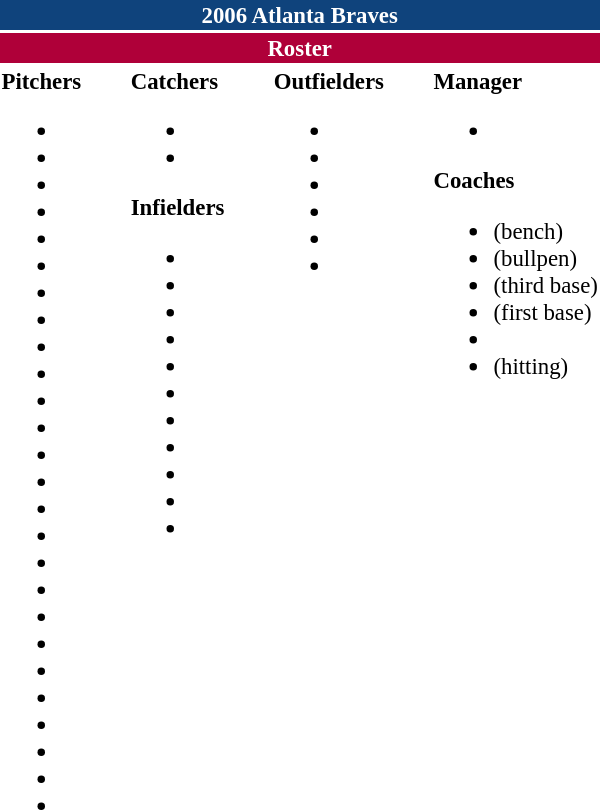<table class="toccolours" style="font-size: 95%;">
<tr>
<th colspan="10" style="background-color: #0f437c; color: #FFFFFF; text-align: center;">2006 Atlanta Braves</th>
</tr>
<tr>
<td colspan="10" style="background-color:#af0039; color: white; text-align: center;"><strong>Roster</strong></td>
</tr>
<tr>
<td valign="top"><strong>Pitchers</strong><br><ul><li></li><li></li><li></li><li></li><li></li><li></li><li></li><li></li><li></li><li></li><li></li><li></li><li></li><li></li><li></li><li></li><li></li><li></li><li></li><li></li><li></li><li></li><li></li><li></li><li></li><li></li></ul></td>
<td width="25px"></td>
<td valign="top"><strong>Catchers</strong><br><ul><li></li><li></li></ul><strong>Infielders</strong><ul><li></li><li></li><li></li><li></li><li></li><li></li><li></li><li></li><li></li><li></li><li></li></ul></td>
<td width="25px"></td>
<td valign="top"><strong>Outfielders</strong><br><ul><li></li><li></li><li></li><li></li><li></li><li></li></ul></td>
<td width="25px"></td>
<td valign="top"><strong>Manager</strong><br><ul><li></li></ul><strong>Coaches</strong><ul><li> (bench)</li><li> (bullpen)</li><li> (third base)</li><li> (first base)</li><li></li><li> (hitting)</li></ul></td>
</tr>
</table>
